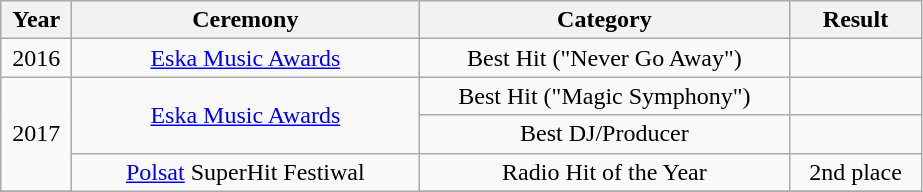<table class="wikitable plainrowheaders" style="text-align:center;" border="1">
<tr>
<th scope="col" style="width:2.5em;">Year</th>
<th scope="col" style="width:14em;">Ceremony</th>
<th scope="col" style="width:15em;">Category</th>
<th scope="col" style="width:5em;">Result</th>
</tr>
<tr>
<td>2016</td>
<td><a href='#'>Eska Music Awards</a></td>
<td>Best Hit ("Never Go Away")</td>
<td></td>
</tr>
<tr>
<td rowspan="3">2017</td>
<td rowspan="2"><a href='#'>Eska Music Awards</a></td>
<td>Best Hit ("Magic Symphony")</td>
<td></td>
</tr>
<tr>
<td>Best DJ/Producer</td>
<td></td>
</tr>
<tr>
<td rowspan="2"><a href='#'>Polsat</a> SuperHit Festiwal</td>
<td>Radio Hit of the Year</td>
<td>2nd place</td>
</tr>
<tr>
</tr>
</table>
